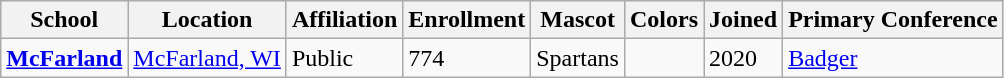<table class="wikitable sortable">
<tr>
<th>School</th>
<th>Location</th>
<th>Affiliation</th>
<th>Enrollment</th>
<th>Mascot</th>
<th>Colors</th>
<th>Joined</th>
<th>Primary Conference</th>
</tr>
<tr>
<td><a href='#'><strong>McFarland</strong></a></td>
<td><a href='#'>McFarland, WI</a></td>
<td>Public</td>
<td>774</td>
<td>Spartans</td>
<td> </td>
<td>2020</td>
<td><a href='#'>Badger</a></td>
</tr>
</table>
